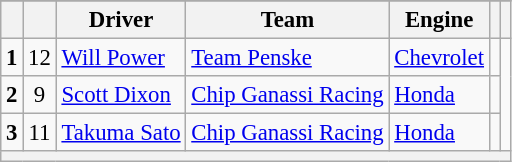<table class="wikitable" style="font-size:95%;">
<tr>
</tr>
<tr>
<th></th>
<th></th>
<th>Driver</th>
<th>Team</th>
<th>Engine</th>
<th></th>
<th></th>
</tr>
<tr>
<td style="text-align:center;"><strong>1</strong></td>
<td style="text-align:center;">12</td>
<td> <a href='#'>Will Power</a></td>
<td><a href='#'>Team Penske</a></td>
<td><a href='#'>Chevrolet</a></td>
<td></td>
</tr>
<tr>
<td style="text-align:center;"><strong>2</strong></td>
<td style="text-align:center;">9</td>
<td> <a href='#'>Scott Dixon</a></td>
<td><a href='#'>Chip Ganassi Racing</a></td>
<td><a href='#'>Honda</a></td>
<td></td>
</tr>
<tr>
<td style="text-align:center;"><strong>3</strong></td>
<td style="text-align:center;">11</td>
<td> <a href='#'>Takuma Sato</a></td>
<td><a href='#'>Chip Ganassi Racing</a></td>
<td><a href='#'>Honda</a></td>
<td></td>
</tr>
<tr>
<th colspan=7></th>
</tr>
</table>
